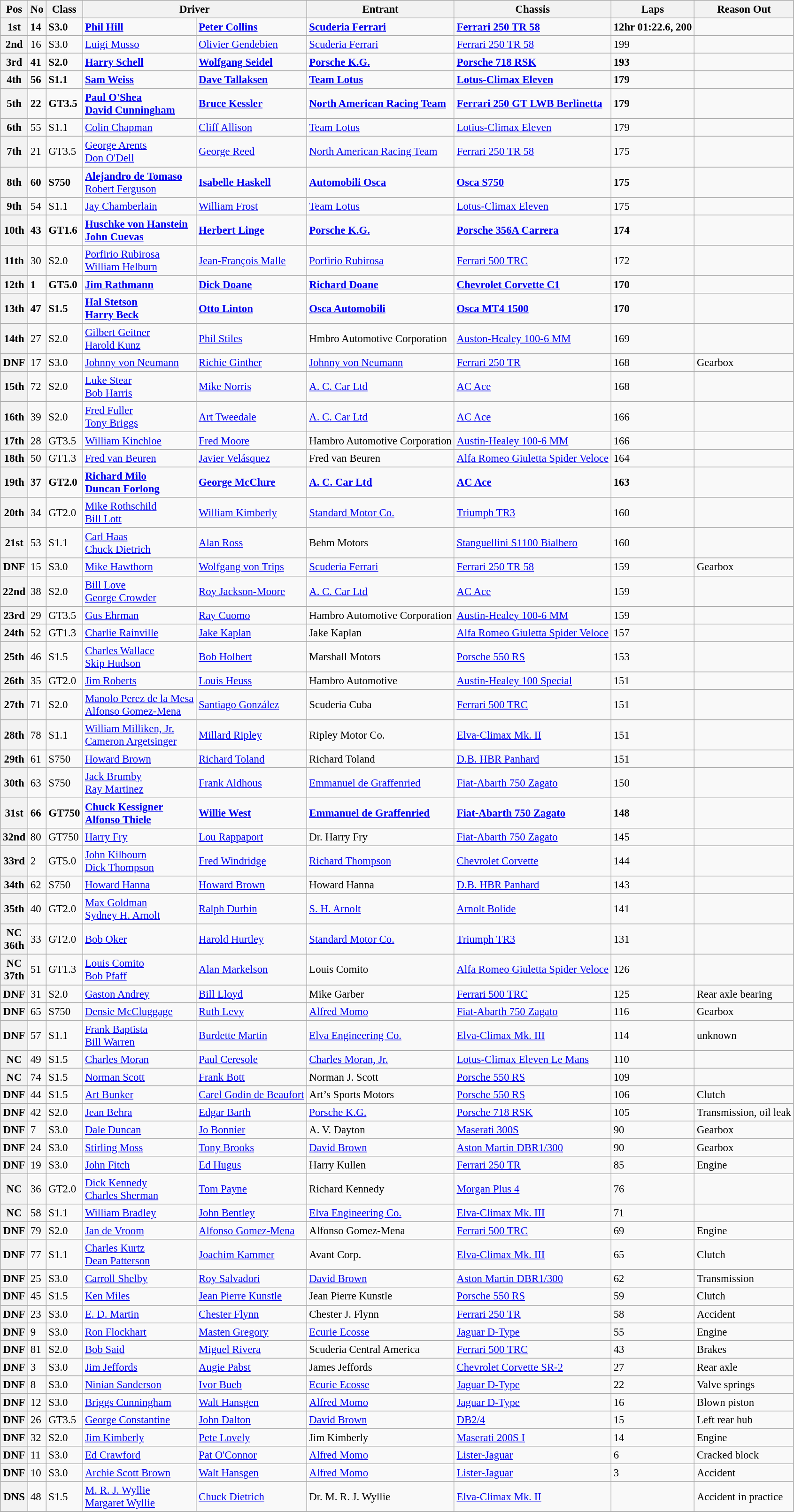<table class="wikitable" style="font-size: 95%;">
<tr>
<th>Pos</th>
<th>No</th>
<th>Class</th>
<th colspan=2>Driver</th>
<th>Entrant</th>
<th>Chassis</th>
<th>Laps</th>
<th>Reason Out</th>
</tr>
<tr>
<th>1st</th>
<td><strong>14</strong></td>
<td><strong>S3.0</strong></td>
<td> <strong><a href='#'>Phil Hill</a></strong></td>
<td> <strong><a href='#'>Peter Collins</a></strong></td>
<td><strong><a href='#'>Scuderia Ferrari</a></strong></td>
<td><strong><a href='#'>Ferrari 250 TR 58</a></strong></td>
<td><strong>12hr 01:22.6, 200</strong></td>
<td></td>
</tr>
<tr>
<th>2nd</th>
<td>16</td>
<td>S3.0</td>
<td> <a href='#'>Luigi Musso</a></td>
<td> <a href='#'>Olivier Gendebien</a></td>
<td><a href='#'>Scuderia Ferrari</a></td>
<td><a href='#'>Ferrari 250 TR 58</a></td>
<td>199</td>
<td></td>
</tr>
<tr>
<th>3rd</th>
<td><strong>41</strong></td>
<td><strong>S2.0</strong></td>
<td> <strong><a href='#'>Harry Schell</a></strong></td>
<td> <strong><a href='#'>Wolfgang Seidel</a></strong></td>
<td><strong><a href='#'>Porsche K.G.</a></strong></td>
<td><strong><a href='#'>Porsche 718 RSK</a></strong></td>
<td><strong>193</strong></td>
<td></td>
</tr>
<tr>
<th>4th</th>
<td><strong>56</strong></td>
<td><strong>S1.1</strong></td>
<td> <strong><a href='#'>Sam Weiss</a></strong></td>
<td> <strong><a href='#'>Dave Tallaksen</a></strong></td>
<td><strong><a href='#'>Team Lotus</a></strong></td>
<td><strong><a href='#'>Lotus-Climax Eleven</a></strong></td>
<td><strong>179</strong></td>
<td></td>
</tr>
<tr>
<th>5th</th>
<td><strong>22</strong></td>
<td><strong>GT3.5</strong></td>
<td> <strong><a href='#'>Paul O'Shea</a></strong><br> <strong><a href='#'>David Cunningham</a></strong></td>
<td> <strong><a href='#'>Bruce Kessler</a></strong></td>
<td><strong><a href='#'>North American Racing Team</a></strong></td>
<td><strong><a href='#'>Ferrari 250 GT LWB Berlinetta</a></strong></td>
<td><strong>179</strong></td>
<td></td>
</tr>
<tr>
<th>6th</th>
<td>55</td>
<td>S1.1</td>
<td> <a href='#'>Colin Chapman</a></td>
<td> <a href='#'>Cliff Allison</a></td>
<td><a href='#'>Team Lotus</a></td>
<td><a href='#'>Lotius-Climax Eleven</a></td>
<td>179</td>
<td></td>
</tr>
<tr>
<th>7th</th>
<td>21</td>
<td>GT3.5</td>
<td> <a href='#'>George Arents</a><br> <a href='#'>Don O'Dell</a></td>
<td> <a href='#'>George Reed</a></td>
<td><a href='#'>North American Racing Team</a></td>
<td><a href='#'>Ferrari 250 TR 58</a></td>
<td>175</td>
<td></td>
</tr>
<tr>
<th>8th</th>
<td><strong>60</strong></td>
<td><strong>S750</strong></td>
<td> <strong><a href='#'>Alejandro de Tomaso</a></strong><br> <a href='#'>Robert Ferguson</a></td>
<td> <strong><a href='#'>Isabelle Haskell</a></strong></td>
<td><strong><a href='#'>Automobili Osca</a></strong></td>
<td><strong><a href='#'>Osca S750</a></strong></td>
<td><strong>175</strong></td>
<td></td>
</tr>
<tr>
<th>9th</th>
<td>54</td>
<td>S1.1</td>
<td> <a href='#'>Jay Chamberlain</a></td>
<td> <a href='#'>William Frost</a></td>
<td><a href='#'>Team Lotus</a></td>
<td><a href='#'>Lotus-Climax Eleven</a></td>
<td>175</td>
<td></td>
</tr>
<tr>
<th>10th</th>
<td><strong>43</strong></td>
<td><strong>GT1.6</strong></td>
<td> <strong><a href='#'>Huschke von Hanstein</a></strong><br> <strong><a href='#'>John Cuevas</a></strong></td>
<td> <strong><a href='#'>Herbert Linge</a></strong></td>
<td><strong><a href='#'>Porsche K.G.</a></strong></td>
<td><strong><a href='#'>Porsche 356A Carrera</a></strong></td>
<td><strong>174</strong></td>
<td></td>
</tr>
<tr>
<th>11th</th>
<td>30</td>
<td>S2.0</td>
<td> <a href='#'>Porfirio Rubirosa</a><br> <a href='#'>William Helburn</a></td>
<td> <a href='#'>Jean-François Malle</a></td>
<td><a href='#'>Porfirio Rubirosa</a></td>
<td><a href='#'>Ferrari 500 TRC</a></td>
<td>172</td>
<td></td>
</tr>
<tr>
<th>12th</th>
<td><strong>1</strong></td>
<td><strong>GT5.0</strong></td>
<td> <strong><a href='#'>Jim Rathmann</a></strong></td>
<td> <strong><a href='#'>Dick Doane</a></strong></td>
<td><strong><a href='#'>Richard Doane</a></strong></td>
<td><strong><a href='#'>Chevrolet Corvette C1</a></strong></td>
<td><strong>170</strong></td>
<td></td>
</tr>
<tr>
<th>13th</th>
<td><strong>47</strong></td>
<td><strong>S1.5</strong></td>
<td> <strong><a href='#'>Hal Stetson</a></strong><br> <strong><a href='#'>Harry Beck</a></strong></td>
<td> <strong><a href='#'>Otto Linton</a></strong></td>
<td><strong> <a href='#'>Osca Automobili</a> </strong></td>
<td><strong> <a href='#'>Osca MT4 1500</a> </strong></td>
<td><strong>170</strong></td>
<td></td>
</tr>
<tr>
<th>14th</th>
<td>27</td>
<td>S2.0</td>
<td> <a href='#'>Gilbert Geitner</a><br> <a href='#'>Harold Kunz</a></td>
<td> <a href='#'>Phil Stiles</a></td>
<td>Hmbro Automotive Corporation</td>
<td><a href='#'>Auston-Healey 100-6 MM</a></td>
<td>169</td>
<td></td>
</tr>
<tr>
<th>DNF</th>
<td>17</td>
<td>S3.0</td>
<td> <a href='#'>Johnny von Neumann</a></td>
<td> <a href='#'>Richie Ginther</a></td>
<td><a href='#'>Johnny von Neumann</a></td>
<td><a href='#'>Ferrari 250 TR</a></td>
<td>168</td>
<td>Gearbox</td>
</tr>
<tr>
<th>15th</th>
<td>72</td>
<td>S2.0</td>
<td> <a href='#'>Luke Stear</a><br> <a href='#'>Bob Harris</a></td>
<td> <a href='#'>Mike Norris</a></td>
<td><a href='#'>A. C. Car Ltd</a></td>
<td><a href='#'>AC Ace</a></td>
<td>168</td>
<td></td>
</tr>
<tr>
<th>16th</th>
<td>39</td>
<td>S2.0</td>
<td> <a href='#'>Fred Fuller</a><br> <a href='#'>Tony Briggs</a></td>
<td> <a href='#'>Art Tweedale</a></td>
<td><a href='#'>A. C. Car Ltd</a></td>
<td><a href='#'>AC Ace</a></td>
<td>166</td>
<td></td>
</tr>
<tr>
<th>17th</th>
<td>28</td>
<td>GT3.5</td>
<td> <a href='#'>William Kinchloe</a></td>
<td> <a href='#'>Fred Moore</a></td>
<td>Hambro Automotive Corporation</td>
<td><a href='#'>Austin-Healey 100-6 MM</a></td>
<td>166</td>
<td></td>
</tr>
<tr>
<th>18th</th>
<td>50</td>
<td>GT1.3</td>
<td> <a href='#'>Fred van Beuren</a></td>
<td> <a href='#'>Javier Velásquez</a></td>
<td>Fred van Beuren</td>
<td><a href='#'>Alfa Romeo Giuletta Spider Veloce</a></td>
<td>164</td>
<td></td>
</tr>
<tr>
<th>19th</th>
<td><strong>37</strong></td>
<td><strong>GT2.0</strong></td>
<td> <strong><a href='#'>Richard Milo</a> </strong><br> <strong><a href='#'>Duncan Forlong</a> </strong></td>
<td> <strong><a href='#'>George McClure</a> </strong></td>
<td><strong><a href='#'>A. C. Car Ltd</a></strong></td>
<td><strong><a href='#'>AC Ace</a></strong></td>
<td><strong>163</strong></td>
<td></td>
</tr>
<tr>
<th>20th</th>
<td>34</td>
<td>GT2.0</td>
<td> <a href='#'>Mike Rothschild</a><br> <a href='#'>Bill Lott</a></td>
<td> <a href='#'>William Kimberly</a></td>
<td><a href='#'>Standard Motor Co.</a></td>
<td><a href='#'>Triumph TR3</a></td>
<td>160</td>
<td></td>
</tr>
<tr>
<th>21st</th>
<td>53</td>
<td>S1.1</td>
<td> <a href='#'>Carl Haas</a><br> <a href='#'>Chuck Dietrich</a></td>
<td> <a href='#'>Alan Ross</a></td>
<td>Behm Motors</td>
<td><a href='#'>Stanguellini S1100 Bialbero</a></td>
<td>160</td>
<td></td>
</tr>
<tr>
<th>DNF</th>
<td>15</td>
<td>S3.0</td>
<td> <a href='#'>Mike Hawthorn</a></td>
<td> <a href='#'>Wolfgang von Trips</a></td>
<td><a href='#'>Scuderia Ferrari</a></td>
<td><a href='#'>Ferrari 250 TR 58</a></td>
<td>159</td>
<td>Gearbox</td>
</tr>
<tr>
<th>22nd</th>
<td>38</td>
<td>S2.0</td>
<td> <a href='#'>Bill Love</a><br> <a href='#'>George Crowder</a></td>
<td> <a href='#'>Roy Jackson-Moore</a></td>
<td><a href='#'>A. C. Car Ltd</a></td>
<td><a href='#'>AC Ace</a></td>
<td>159</td>
<td></td>
</tr>
<tr>
<th>23rd</th>
<td>29</td>
<td>GT3.5</td>
<td> <a href='#'>Gus Ehrman</a></td>
<td> <a href='#'>Ray Cuomo</a></td>
<td>Hambro Automotive Corporation</td>
<td><a href='#'>Austin-Healey 100-6 MM</a></td>
<td>159</td>
<td></td>
</tr>
<tr>
<th>24th</th>
<td>52</td>
<td>GT1.3</td>
<td> <a href='#'>Charlie Rainville</a></td>
<td> <a href='#'>Jake Kaplan</a></td>
<td>Jake Kaplan</td>
<td><a href='#'>Alfa Romeo Giuletta Spider Veloce</a></td>
<td>157</td>
<td></td>
</tr>
<tr>
<th>25th</th>
<td>46</td>
<td>S1.5</td>
<td> <a href='#'>Charles Wallace</a><br> <a href='#'>Skip Hudson</a></td>
<td> <a href='#'>Bob Holbert</a></td>
<td>Marshall Motors</td>
<td><a href='#'>Porsche 550 RS</a></td>
<td>153</td>
<td></td>
</tr>
<tr>
<th>26th</th>
<td>35</td>
<td>GT2.0</td>
<td> <a href='#'>Jim Roberts</a></td>
<td> <a href='#'>Louis Heuss</a></td>
<td>Hambro Automotive</td>
<td><a href='#'>Austin-Healey 100 Special</a></td>
<td>151</td>
<td></td>
</tr>
<tr>
<th>27th</th>
<td>71</td>
<td>S2.0</td>
<td> <a href='#'>Manolo Perez de la Mesa</a><br> <a href='#'>Alfonso Gomez-Mena</a></td>
<td> <a href='#'>Santiago González</a></td>
<td>Scuderia Cuba</td>
<td><a href='#'>Ferrari 500 TRC</a></td>
<td>151</td>
<td></td>
</tr>
<tr>
<th>28th</th>
<td>78</td>
<td>S1.1</td>
<td> <a href='#'>William Milliken, Jr.</a><br> <a href='#'>Cameron Argetsinger</a></td>
<td> <a href='#'>Millard Ripley</a></td>
<td>Ripley Motor Co.</td>
<td><a href='#'>Elva-Climax Mk. II</a></td>
<td>151</td>
<td></td>
</tr>
<tr>
<th>29th</th>
<td>61</td>
<td>S750</td>
<td> <a href='#'>Howard Brown</a></td>
<td> <a href='#'>Richard Toland</a></td>
<td>Richard Toland</td>
<td><a href='#'>D.B. HBR Panhard</a></td>
<td>151</td>
<td></td>
</tr>
<tr>
<th>30th</th>
<td>63</td>
<td>S750</td>
<td> <a href='#'>Jack Brumby</a><br> <a href='#'>Ray Martinez</a></td>
<td> <a href='#'>Frank Aldhous</a></td>
<td><a href='#'>Emmanuel de Graffenried</a></td>
<td><a href='#'>Fiat-Abarth 750 Zagato</a></td>
<td>150</td>
<td></td>
</tr>
<tr>
<th>31st</th>
<td><strong>66</strong></td>
<td><strong>GT750</strong></td>
<td> <strong> <a href='#'>Chuck Kessigner</a> </strong><br><strong> <a href='#'>Alfonso Thiele</a> </strong></td>
<td> <strong> <a href='#'>Willie West</a> </strong></td>
<td><strong><a href='#'>Emmanuel de Graffenried</a></strong></td>
<td><strong><a href='#'>Fiat-Abarth 750 Zagato</a> </strong></td>
<td><strong>148</strong></td>
<td></td>
</tr>
<tr>
<th>32nd</th>
<td>80</td>
<td>GT750</td>
<td> <a href='#'>Harry Fry</a></td>
<td> <a href='#'>Lou Rappaport</a></td>
<td>Dr. Harry Fry</td>
<td><a href='#'>Fiat-Abarth 750 Zagato</a></td>
<td>145</td>
<td></td>
</tr>
<tr>
<th>33rd</th>
<td>2</td>
<td>GT5.0</td>
<td> <a href='#'>John Kilbourn</a><br> <a href='#'>Dick Thompson</a></td>
<td> <a href='#'>Fred Windridge</a></td>
<td><a href='#'>Richard Thompson</a></td>
<td><a href='#'>Chevrolet Corvette</a></td>
<td>144</td>
<td></td>
</tr>
<tr>
<th>34th</th>
<td>62</td>
<td>S750</td>
<td> <a href='#'>Howard Hanna</a></td>
<td> <a href='#'>Howard Brown</a></td>
<td>Howard Hanna</td>
<td><a href='#'>D.B. HBR Panhard</a></td>
<td>143</td>
<td></td>
</tr>
<tr>
<th>35th</th>
<td>40</td>
<td>GT2.0</td>
<td> <a href='#'>Max Goldman</a><br> <a href='#'>Sydney H. Arnolt</a></td>
<td> <a href='#'>Ralph Durbin</a></td>
<td><a href='#'>S. H. Arnolt</a></td>
<td><a href='#'>Arnolt Bolide</a></td>
<td>141</td>
<td></td>
</tr>
<tr>
<th>NC<br>36th</th>
<td>33</td>
<td>GT2.0</td>
<td> <a href='#'>Bob Oker</a></td>
<td> <a href='#'>Harold Hurtley</a></td>
<td><a href='#'>Standard Motor Co.</a></td>
<td><a href='#'>Triumph TR3</a></td>
<td>131</td>
<td></td>
</tr>
<tr>
<th>NC<br>37th</th>
<td>51</td>
<td>GT1.3</td>
<td> <a href='#'>Louis Comito</a><br> <a href='#'>Bob Pfaff</a></td>
<td> <a href='#'>Alan Markelson</a></td>
<td>Louis Comito</td>
<td><a href='#'>Alfa Romeo Giuletta Spider Veloce</a></td>
<td>126</td>
<td></td>
</tr>
<tr>
<th>DNF</th>
<td>31</td>
<td>S2.0</td>
<td> <a href='#'>Gaston Andrey</a></td>
<td> <a href='#'>Bill Lloyd</a></td>
<td>Mike Garber</td>
<td><a href='#'>Ferrari 500 TRC</a></td>
<td>125</td>
<td>Rear axle bearing</td>
</tr>
<tr>
<th>DNF</th>
<td>65</td>
<td>S750</td>
<td> <a href='#'>Densie McCluggage</a></td>
<td> <a href='#'>Ruth Levy</a></td>
<td><a href='#'>Alfred Momo</a></td>
<td><a href='#'>Fiat-Abarth 750 Zagato</a></td>
<td>116</td>
<td>Gearbox</td>
</tr>
<tr>
<th>DNF</th>
<td>57</td>
<td>S1.1</td>
<td> <a href='#'>Frank Baptista</a><br> <a href='#'>Bill Warren</a></td>
<td> <a href='#'>Burdette Martin</a></td>
<td><a href='#'>Elva Engineering Co.</a></td>
<td><a href='#'>Elva-Climax Mk. III</a></td>
<td>114</td>
<td>unknown</td>
</tr>
<tr>
<th>NC</th>
<td>49</td>
<td>S1.5</td>
<td> <a href='#'>Charles Moran</a></td>
<td> <a href='#'>Paul Ceresole</a></td>
<td><a href='#'>Charles Moran, Jr.</a></td>
<td><a href='#'>Lotus-Climax Eleven Le Mans</a></td>
<td>110</td>
<td></td>
</tr>
<tr>
<th>NC</th>
<td>74</td>
<td>S1.5</td>
<td> <a href='#'>Norman Scott</a></td>
<td> <a href='#'>Frank Bott</a></td>
<td>Norman J. Scott</td>
<td><a href='#'>Porsche 550 RS</a></td>
<td>109</td>
<td></td>
</tr>
<tr>
<th>DNF</th>
<td>44</td>
<td>S1.5</td>
<td> <a href='#'>Art Bunker</a></td>
<td> <a href='#'>Carel Godin de Beaufort</a></td>
<td>Art’s Sports Motors</td>
<td><a href='#'>Porsche 550 RS</a></td>
<td>106</td>
<td>Clutch</td>
</tr>
<tr>
<th>DNF</th>
<td>42</td>
<td>S2.0</td>
<td> <a href='#'>Jean Behra</a></td>
<td> <a href='#'>Edgar Barth</a></td>
<td><a href='#'>Porsche K.G.</a></td>
<td><a href='#'>Porsche 718 RSK</a></td>
<td>105</td>
<td>Transmission, oil leak</td>
</tr>
<tr>
<th>DNF</th>
<td>7</td>
<td>S3.0</td>
<td> <a href='#'>Dale Duncan</a></td>
<td> <a href='#'>Jo Bonnier</a></td>
<td>A. V. Dayton</td>
<td><a href='#'>Maserati 300S</a></td>
<td>90</td>
<td>Gearbox</td>
</tr>
<tr>
<th>DNF</th>
<td>24</td>
<td>S3.0</td>
<td> <a href='#'>Stirling Moss</a></td>
<td> <a href='#'>Tony Brooks</a></td>
<td><a href='#'>David Brown</a></td>
<td><a href='#'>Aston Martin DBR1/300</a></td>
<td>90</td>
<td>Gearbox</td>
</tr>
<tr>
<th>DNF</th>
<td>19</td>
<td>S3.0</td>
<td> <a href='#'>John Fitch</a></td>
<td> <a href='#'>Ed Hugus</a></td>
<td>Harry Kullen</td>
<td><a href='#'>Ferrari 250 TR</a></td>
<td>85</td>
<td>Engine</td>
</tr>
<tr>
<th>NC</th>
<td>36</td>
<td>GT2.0</td>
<td> <a href='#'>Dick Kennedy</a><br> <a href='#'>Charles Sherman</a></td>
<td> <a href='#'>Tom Payne</a></td>
<td>Richard Kennedy</td>
<td><a href='#'>Morgan Plus 4</a></td>
<td>76</td>
<td></td>
</tr>
<tr>
<th>NC</th>
<td>58</td>
<td>S1.1</td>
<td> <a href='#'>William Bradley</a></td>
<td> <a href='#'>John Bentley</a></td>
<td><a href='#'>Elva Engineering Co.</a></td>
<td><a href='#'>Elva-Climax Mk. III</a></td>
<td>71</td>
<td></td>
</tr>
<tr>
<th>DNF</th>
<td>79</td>
<td>S2.0</td>
<td> <a href='#'>Jan de Vroom</a></td>
<td> <a href='#'>Alfonso Gomez-Mena</a></td>
<td>Alfonso Gomez-Mena</td>
<td><a href='#'>Ferrari 500 TRC</a></td>
<td>69</td>
<td>Engine</td>
</tr>
<tr>
<th>DNF</th>
<td>77</td>
<td>S1.1</td>
<td> <a href='#'>Charles Kurtz</a><br> <a href='#'>Dean Patterson</a></td>
<td> <a href='#'>Joachim Kammer</a></td>
<td>Avant Corp.</td>
<td><a href='#'>Elva-Climax Mk. III</a></td>
<td>65</td>
<td>Clutch</td>
</tr>
<tr>
<th>DNF</th>
<td>25</td>
<td>S3.0</td>
<td> <a href='#'>Carroll Shelby</a></td>
<td> <a href='#'>Roy Salvadori</a></td>
<td><a href='#'>David Brown</a></td>
<td><a href='#'>Aston Martin DBR1/300</a></td>
<td>62</td>
<td>Transmission</td>
</tr>
<tr>
<th>DNF</th>
<td>45</td>
<td>S1.5</td>
<td> <a href='#'>Ken Miles</a></td>
<td> <a href='#'>Jean Pierre Kunstle</a></td>
<td>Jean Pierre Kunstle</td>
<td><a href='#'>Porsche 550 RS</a></td>
<td>59</td>
<td>Clutch</td>
</tr>
<tr>
<th>DNF</th>
<td>23</td>
<td>S3.0</td>
<td> <a href='#'>E. D. Martin</a></td>
<td> <a href='#'>Chester Flynn</a></td>
<td>Chester J. Flynn</td>
<td><a href='#'>Ferrari 250 TR</a></td>
<td>58</td>
<td>Accident</td>
</tr>
<tr>
<th>DNF</th>
<td>9</td>
<td>S3.0</td>
<td> <a href='#'>Ron Flockhart</a></td>
<td> <a href='#'>Masten Gregory</a></td>
<td><a href='#'>Ecurie Ecosse</a></td>
<td><a href='#'>Jaguar D-Type</a></td>
<td>55</td>
<td>Engine</td>
</tr>
<tr>
<th>DNF</th>
<td>81</td>
<td>S2.0</td>
<td> <a href='#'>Bob Said</a></td>
<td> <a href='#'>Miguel Rivera</a></td>
<td>Scuderia Central America</td>
<td><a href='#'>Ferrari 500 TRC</a></td>
<td>43</td>
<td>Brakes</td>
</tr>
<tr>
<th>DNF</th>
<td>3</td>
<td>S3.0</td>
<td> <a href='#'>Jim Jeffords</a></td>
<td> <a href='#'>Augie Pabst</a></td>
<td>James Jeffords</td>
<td><a href='#'> Chevrolet Corvette SR-2</a></td>
<td>27</td>
<td>Rear axle</td>
</tr>
<tr>
<th>DNF</th>
<td>8</td>
<td>S3.0</td>
<td> <a href='#'>Ninian Sanderson</a></td>
<td> <a href='#'>Ivor Bueb</a></td>
<td><a href='#'>Ecurie Ecosse</a></td>
<td><a href='#'>Jaguar D-Type</a></td>
<td>22</td>
<td>Valve springs</td>
</tr>
<tr>
<th>DNF</th>
<td>12</td>
<td>S3.0</td>
<td> <a href='#'>Briggs Cunningham</a></td>
<td> <a href='#'>Walt Hansgen</a></td>
<td><a href='#'>Alfred Momo</a></td>
<td><a href='#'>Jaguar D-Type</a></td>
<td>16</td>
<td>Blown piston</td>
</tr>
<tr>
<th>DNF</th>
<td>26</td>
<td>GT3.5</td>
<td> <a href='#'>George Constantine</a></td>
<td> <a href='#'>John Dalton</a></td>
<td><a href='#'>David Brown</a></td>
<td><a href='#'>DB2/4</a></td>
<td>15</td>
<td>Left rear hub</td>
</tr>
<tr>
<th>DNF</th>
<td>32</td>
<td>S2.0</td>
<td> <a href='#'>Jim Kimberly</a></td>
<td> <a href='#'>Pete Lovely</a></td>
<td>Jim Kimberly</td>
<td><a href='#'>Maserati 200S I</a></td>
<td>14</td>
<td>Engine</td>
</tr>
<tr>
<th>DNF</th>
<td>11</td>
<td>S3.0</td>
<td> <a href='#'>Ed Crawford</a></td>
<td> <a href='#'>Pat O'Connor</a></td>
<td><a href='#'>Alfred Momo</a></td>
<td><a href='#'>Lister-Jaguar</a></td>
<td>6</td>
<td>Cracked block</td>
</tr>
<tr>
<th>DNF</th>
<td>10</td>
<td>S3.0</td>
<td> <a href='#'>Archie Scott Brown</a></td>
<td> <a href='#'>Walt Hansgen</a></td>
<td><a href='#'>Alfred Momo</a></td>
<td><a href='#'>Lister-Jaguar</a></td>
<td>3</td>
<td>Accident</td>
</tr>
<tr>
<th>DNS</th>
<td>48</td>
<td>S1.5</td>
<td> <a href='#'>M. R. J. Wyllie</a><br> <a href='#'>Margaret Wyllie</a></td>
<td> <a href='#'>Chuck Dietrich</a></td>
<td>Dr. M. R. J. Wyllie</td>
<td><a href='#'>Elva-Climax Mk. II</a></td>
<td></td>
<td>Accident in practice</td>
</tr>
<tr>
</tr>
</table>
